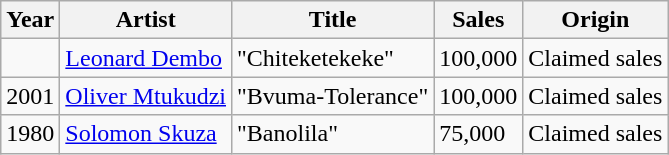<table class="wikitable">
<tr>
<th>Year</th>
<th>Artist</th>
<th>Title</th>
<th>Sales</th>
<th>Origin</th>
</tr>
<tr>
<td></td>
<td><a href='#'>Leonard Dembo</a></td>
<td>"Chiteketekeke"</td>
<td>100,000</td>
<td>Claimed sales</td>
</tr>
<tr>
<td>2001</td>
<td><a href='#'>Oliver Mtukudzi</a></td>
<td>"Bvuma-Tolerance"</td>
<td>100,000</td>
<td>Claimed sales</td>
</tr>
<tr>
<td>1980</td>
<td><a href='#'>Solomon Skuza</a></td>
<td>"Banolila"</td>
<td>75,000</td>
<td>Claimed sales</td>
</tr>
</table>
